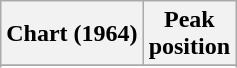<table class="wikitable sortable plainrowheaders" style="text-align:center">
<tr>
<th scope="col">Chart (1964)</th>
<th scope="col">Peak<br>position</th>
</tr>
<tr>
</tr>
<tr>
</tr>
</table>
